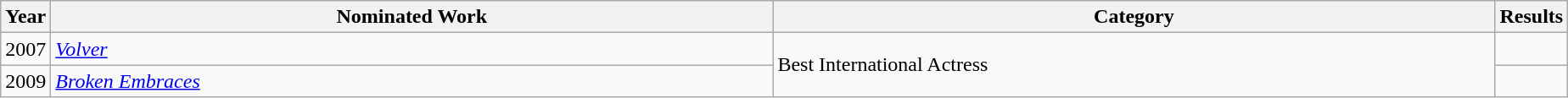<table class="wikitable">
<tr>
<th scope="col" style="width":1em;">Year</th>
<th scope="col" style="width:35em;">Nominated Work</th>
<th scope="col" style="width:35em;">Category</th>
<th scope="col" style="width:1em;">Results</th>
</tr>
<tr>
<td>2007</td>
<td><em><a href='#'>Volver</a></em></td>
<td rowspan="2">Best International Actress</td>
<td></td>
</tr>
<tr>
<td>2009</td>
<td><em><a href='#'>Broken Embraces</a></em></td>
<td></td>
</tr>
</table>
